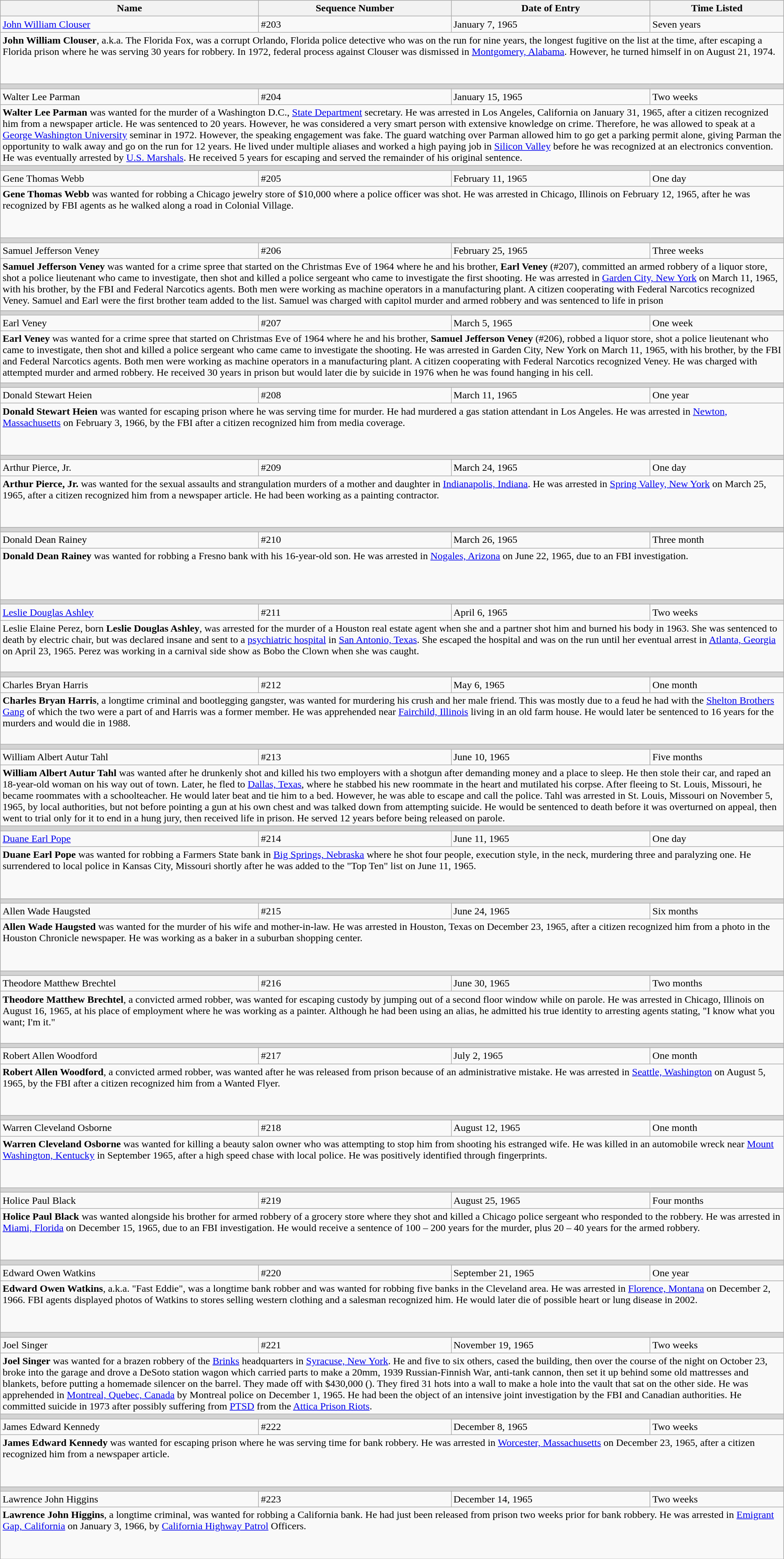<table class="wikitable">
<tr>
<th>Name</th>
<th>Sequence Number</th>
<th>Date of Entry</th>
<th>Time Listed</th>
</tr>
<tr>
<td height="10"><a href='#'>John William Clouser</a></td>
<td>#203</td>
<td>January 7, 1965</td>
<td>Seven years</td>
</tr>
<tr>
<td colspan="4" height="75" valign="top"><strong>John William Clouser</strong>, a.k.a. The Florida Fox, was a corrupt Orlando, Florida police detective who was on the run for nine years, the longest fugitive on the list at the time, after escaping a Florida prison where he was serving 30 years for robbery. In 1972, federal process against Clouser was dismissed in <a href='#'>Montgomery, Alabama</a>. However, he turned himself in on August 21, 1974.</td>
</tr>
<tr>
<td colspan="4" style="background-color:lightgrey;"></td>
</tr>
<tr>
<td height="10">Walter Lee Parman</td>
<td>#204</td>
<td>January 15, 1965</td>
<td>Two weeks</td>
</tr>
<tr>
<td colspan="4" height="75" valign="top"><strong>Walter Lee Parman</strong> was wanted for the murder of a Washington D.C., <a href='#'>State Department</a> secretary. He was arrested in Los Angeles, California on January 31, 1965, after a citizen recognized him from a newspaper article. He was sentenced to 20 years. However, he was considered a very smart person with extensive knowledge on crime. Therefore, he was allowed to speak at a <a href='#'>George Washington University</a> seminar in 1972. However, the speaking engagement was fake. The guard watching over Parman allowed him to go get a parking permit alone, giving Parman the opportunity to walk away and go on the run for 12 years. He lived under multiple aliases and worked a high paying job in <a href='#'>Silicon Valley</a> before he was recognized at an electronics convention. He was eventually arrested by <a href='#'>U.S. Marshals</a>. He received 5 years for escaping and served the remainder of his original sentence.</td>
</tr>
<tr>
<td colspan="4" style="background-color:lightgrey;"></td>
</tr>
<tr>
<td height="10">Gene Thomas Webb</td>
<td>#205</td>
<td>February 11, 1965</td>
<td>One day</td>
</tr>
<tr>
<td colspan="4" height="75" valign="top"><strong>Gene Thomas Webb</strong> was wanted for robbing a Chicago jewelry store of $10,000 where a police officer was shot. He was arrested in Chicago, Illinois on February 12, 1965, after he was recognized by FBI agents as he walked along a road in Colonial Village.</td>
</tr>
<tr>
<td colspan="4" style="background-color:lightgrey;"></td>
</tr>
<tr>
<td height="10">Samuel Jefferson Veney</td>
<td>#206</td>
<td>February 25, 1965</td>
<td>Three weeks</td>
</tr>
<tr>
<td colspan="4" height="75" valign="top"><strong>Samuel Jefferson Veney</strong> was wanted for a crime spree that started on the Christmas Eve of 1964 where he and his brother, <strong>Earl Veney</strong> (#207), committed an armed robbery of a liquor store, shot a police lieutenant who came to investigate, then shot and killed a police sergeant who came to investigate the first shooting. He was arrested in <a href='#'>Garden City, New York</a> on March 11, 1965, with his brother, by the FBI and Federal Narcotics agents. Both men were working as machine operators in a manufacturing plant. A citizen cooperating with Federal Narcotics recognized Veney. Samuel and Earl were the first brother team added to the list. Samuel was charged with capitol murder and armed robbery and was sentenced to life in prison</td>
</tr>
<tr>
<td colspan="4" style="background-color:lightgrey;"></td>
</tr>
<tr>
<td height="10">Earl Veney</td>
<td>#207</td>
<td>March 5, 1965</td>
<td>One week</td>
</tr>
<tr>
<td colspan="4" height="75" valign="top"><strong>Earl Veney</strong> was wanted for a crime spree that started on Christmas Eve of 1964 where he and his brother, <strong>Samuel Jefferson Veney</strong> (#206), robbed a liquor store, shot a police lieutenant who came to investigate, then shot and killed a police sergeant who came came to investigate the shooting. He was arrested in Garden City, New York on March 11, 1965, with his brother, by the FBI and Federal Narcotics agents. Both men were working as machine operators in a manufacturing plant. A citizen cooperating with Federal Narcotics recognized Veney. He was charged with attempted murder and armed robbery. He received 30 years in prison but would later die by suicide in 1976 when he was found hanging in his cell.</td>
</tr>
<tr>
<td colspan="4" style="background-color:lightgrey;"></td>
</tr>
<tr>
<td height="10">Donald Stewart Heien</td>
<td>#208</td>
<td>March 11, 1965</td>
<td>One year</td>
</tr>
<tr>
<td colspan="4" height="75" valign="top"><strong>Donald Stewart Heien</strong> was wanted for escaping prison where he was serving time for murder. He had murdered a gas station attendant in Los Angeles. He was arrested in <a href='#'>Newton, Massachusetts</a> on February 3, 1966, by the FBI after a citizen recognized him from media coverage.</td>
</tr>
<tr>
<td colspan="4" style="background-color:lightgrey;"></td>
</tr>
<tr>
<td height="10">Arthur Pierce, Jr.</td>
<td>#209</td>
<td>March 24, 1965</td>
<td>One day</td>
</tr>
<tr>
<td colspan="4" height="75" valign="top"><strong>Arthur Pierce, Jr.</strong> was wanted for the sexual assaults and strangulation murders of a mother and daughter in <a href='#'>Indianapolis, Indiana</a>. He was arrested in <a href='#'>Spring Valley, New York</a> on March 25, 1965, after a citizen recognized him from a newspaper article. He had been working as a painting contractor.</td>
</tr>
<tr>
<td colspan="4" style="background-color:lightgrey;"></td>
</tr>
<tr>
<td height="10">Donald Dean Rainey</td>
<td>#210</td>
<td>March 26, 1965</td>
<td>Three month</td>
</tr>
<tr>
<td colspan="4" height="75" valign="top"><strong>Donald Dean Rainey</strong> was wanted for robbing a Fresno bank with his 16-year-old son. He was arrested in <a href='#'>Nogales, Arizona</a> on June 22, 1965, due to an FBI investigation.</td>
</tr>
<tr>
<td colspan="4" style="background-color:lightgrey;"></td>
</tr>
<tr>
<td height="10"><a href='#'>Leslie Douglas Ashley</a></td>
<td>#211</td>
<td>April 6, 1965</td>
<td>Two weeks</td>
</tr>
<tr>
<td colspan="4" height="75" valign="top">Leslie Elaine Perez, born <strong>Leslie Douglas Ashley</strong>, was arrested for the murder of a Houston real estate agent when she and a partner shot him and burned his body in 1963. She was sentenced to death by electric chair, but was declared insane and sent to a <a href='#'>psychiatric hospital</a> in <a href='#'>San Antonio, Texas</a>. She escaped the hospital and was on the run until her eventual arrest in <a href='#'>Atlanta, Georgia</a> on April 23, 1965. Perez was working in a carnival side show as Bobo the Clown when she was caught.</td>
</tr>
<tr>
<td colspan="4" style="background-color:lightgrey;"></td>
</tr>
<tr>
<td height="10">Charles Bryan Harris</td>
<td>#212</td>
<td>May 6, 1965</td>
<td>One month</td>
</tr>
<tr>
<td colspan="4" height="75" valign="top"><strong>Charles Bryan Harris</strong>, a longtime criminal and bootlegging gangster, was wanted for murdering his crush and her male friend. This was mostly due to a feud he had with the <a href='#'>Shelton Brothers Gang</a> of which the two were a part of and Harris was a former member. He was apprehended near <a href='#'>Fairchild, Illinois</a> living in an old farm house. He would later be sentenced to 16 years for the murders and would die in 1988.</td>
</tr>
<tr>
<td colspan="4" style="background-color:lightgrey;"></td>
</tr>
<tr>
<td height="10">William Albert Autur Tahl</td>
<td>#213</td>
<td>June 10, 1965</td>
<td>Five months</td>
</tr>
<tr>
<td colspan="4" height="75" valign="top"><strong>William Albert Autur Tahl</strong> was wanted after he drunkenly shot and killed his two employers with a shotgun after demanding money and a place to sleep. He then stole their car, and raped an 18-year-old woman on his way out of town. Later, he fled to <a href='#'>Dallas, Texas</a>, where he stabbed his new roommate in the heart and mutilated his corpse. After fleeing to St. Louis, Missouri, he became roommates with a schoolteacher. He would later beat and tie him to a bed. However, he was able to escape and call the police. Tahl was arrested in St. Louis, Missouri on November 5, 1965, by local authorities, but not before pointing a gun at his own chest and was talked down from attempting suicide. He would be sentenced to death before it was overturned on appeal, then went to trial only for it to end in a hung jury, then received life in prison. He served 12 years before being released on parole.</td>
</tr>
<tr>
<td colspan="4" style="background-color:lightgrey;"></td>
</tr>
<tr>
<td height="10"><a href='#'>Duane Earl Pope</a></td>
<td>#214</td>
<td>June 11, 1965</td>
<td>One day</td>
</tr>
<tr>
<td colspan="4" height="75" valign="top"><strong>Duane Earl Pope</strong> was wanted for robbing a Farmers State bank in <a href='#'>Big Springs, Nebraska</a> where he shot four people, execution style, in the neck, murdering three and paralyzing one. He surrendered to local police in Kansas City, Missouri shortly after he was added to the "Top Ten" list on June 11, 1965.</td>
</tr>
<tr>
<td colspan="4" style="background-color:lightgrey;"></td>
</tr>
<tr>
<td height="10">Allen Wade Haugsted</td>
<td>#215</td>
<td>June 24, 1965</td>
<td>Six months</td>
</tr>
<tr>
<td colspan="4" height="75" valign="top"><strong>Allen Wade Haugsted</strong> was wanted for the murder of his wife and mother-in-law. He was arrested in Houston, Texas on December 23, 1965, after a citizen recognized him from a photo in the Houston Chronicle newspaper. He was working as a baker in a suburban shopping center.</td>
</tr>
<tr>
<td colspan="4" style="background-color:lightgrey;"></td>
</tr>
<tr>
<td height="10">Theodore Matthew Brechtel</td>
<td>#216</td>
<td>June 30, 1965</td>
<td>Two months</td>
</tr>
<tr>
<td colspan="4" height="75" valign="top"><strong>Theodore Matthew Brechtel</strong>, a convicted armed robber, was wanted for escaping custody by jumping out of a second floor window while on parole. He was arrested in Chicago, Illinois on August 16, 1965, at his place of employment where he was working as a painter. Although he had been using an alias, he admitted his true identity to arresting agents stating, "I know what you want; I'm it."</td>
</tr>
<tr>
<td colspan="4" style="background-color:lightgrey;"></td>
</tr>
<tr>
<td height="10">Robert Allen Woodford</td>
<td>#217</td>
<td>July 2, 1965</td>
<td>One month</td>
</tr>
<tr>
<td colspan="4" height="75" valign="top"><strong>Robert Allen Woodford</strong>, a convicted armed robber, was wanted after he was released from prison because of an administrative mistake. He was arrested in <a href='#'>Seattle, Washington</a> on August 5, 1965, by the FBI after a citizen recognized him from a Wanted Flyer.</td>
</tr>
<tr>
<td colspan="4" style="background-color:lightgrey;"></td>
</tr>
<tr>
<td height="10">Warren Cleveland Osborne</td>
<td>#218</td>
<td>August 12, 1965</td>
<td>One month</td>
</tr>
<tr>
<td colspan="4" height="75" valign="top"><strong>Warren Cleveland Osborne</strong> was wanted for killing a beauty salon owner who was attempting to stop him from shooting his estranged wife. He was killed in an automobile wreck near <a href='#'>Mount Washington, Kentucky</a> in September 1965, after a high speed chase with local police. He was positively identified through fingerprints.</td>
</tr>
<tr>
<td colspan="4" style="background-color:lightgrey;"></td>
</tr>
<tr>
<td height="10">Holice Paul Black</td>
<td>#219</td>
<td>August 25, 1965</td>
<td>Four months</td>
</tr>
<tr>
<td colspan="4" height="75" valign="top"><strong>Holice Paul Black</strong> was wanted alongside his brother for armed robbery of a grocery store where they shot and killed a Chicago police sergeant who responded to the robbery. He was arrested in <a href='#'>Miami, Florida</a> on December 15, 1965, due to an FBI investigation. He would receive a sentence of 100 – 200 years for the murder, plus 20 – 40 years for the armed robbery.</td>
</tr>
<tr>
<td colspan="4" style="background-color:lightgrey;"></td>
</tr>
<tr>
<td height="10">Edward Owen Watkins</td>
<td>#220</td>
<td>September 21, 1965</td>
<td>One year</td>
</tr>
<tr>
<td colspan="4" height="75" valign="top"><strong>Edward Owen Watkins</strong>, a.k.a. "Fast Eddie", was a longtime bank robber and was wanted for robbing five banks in the Cleveland area. He was arrested in <a href='#'>Florence, Montana</a> on December 2, 1966. FBI agents displayed photos of Watkins to stores selling western clothing and a salesman recognized him. He would later die of possible heart or lung disease in 2002.</td>
</tr>
<tr>
<td colspan="4" style="background-color:lightgrey;"></td>
</tr>
<tr>
<td height="10">Joel Singer</td>
<td>#221</td>
<td>November 19, 1965</td>
<td>Two weeks</td>
</tr>
<tr>
<td colspan="4" height="75" valign="top"><strong>Joel Singer</strong> was wanted for a brazen robbery of the <a href='#'>Brinks</a> headquarters in <a href='#'>Syracuse, New York</a>. He and five to six others, cased the building, then over the course of the night on October 23, broke into the garage and drove a DeSoto station wagon which carried parts to make a 20mm, 1939 Russian-Finnish War, anti-tank cannon, then set it up behind some old mattresses and blankets, before putting a homemade silencer on the barrel. They made off with $430,000 (). They fired 31 hots into a wall to make a hole into the vault that sat on the other side. He was apprehended in <a href='#'>Montreal, Quebec, Canada</a> by Montreal police on December 1, 1965. He had been the object of an intensive joint investigation by the FBI and Canadian authorities. He committed suicide in 1973 after possibly suffering from <a href='#'>PTSD</a> from the <a href='#'>Attica Prison Riots</a>.</td>
</tr>
<tr>
<td colspan="4" style="background-color:lightgrey;"></td>
</tr>
<tr>
<td height="10">James Edward Kennedy</td>
<td>#222</td>
<td>December 8, 1965</td>
<td>Two weeks</td>
</tr>
<tr>
<td colspan="4" height="75" valign="top"><strong>James Edward Kennedy</strong> was wanted for escaping prison where he was serving time for bank robbery. He was arrested in <a href='#'>Worcester, Massachusetts</a> on December 23, 1965, after a citizen recognized him from a newspaper article.</td>
</tr>
<tr>
<td colspan="4" style="background-color:lightgrey;"></td>
</tr>
<tr>
<td height="10">Lawrence John Higgins</td>
<td>#223</td>
<td>December 14, 1965</td>
<td>Two weeks</td>
</tr>
<tr>
<td colspan="4" height="75" valign="top"><strong>Lawrence John Higgins</strong>, a longtime criminal, was wanted for robbing a California bank. He had just been released from prison two weeks prior for bank robbery. He was arrested in <a href='#'>Emigrant Gap, California</a> on January 3, 1966, by <a href='#'>California Highway Patrol</a> Officers.</td>
</tr>
</table>
